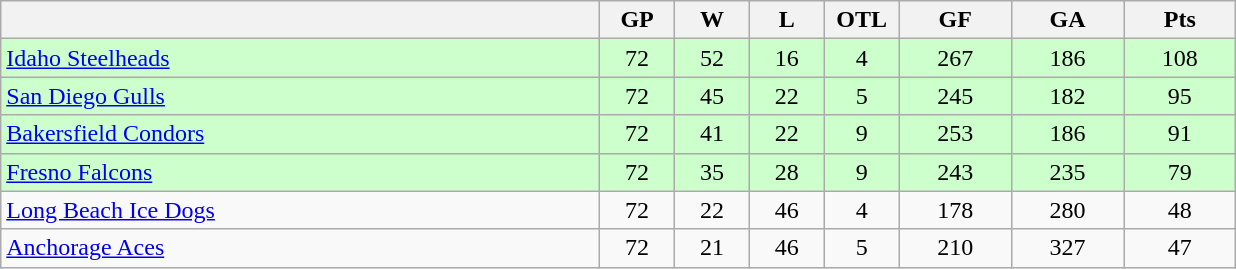<table class="wikitable">
<tr>
<th width="40%"></th>
<th width="5%">GP</th>
<th width="5%">W</th>
<th width="5%">L</th>
<th width="5%">OTL</th>
<th width="7.5%">GF</th>
<th width="7.5%">GA</th>
<th width="7.5%">Pts</th>
</tr>
<tr align="center" bgcolor="#CCFFCC">
<td align="left"><a href='#'>Idaho Steelheads</a></td>
<td>72</td>
<td>52</td>
<td>16</td>
<td>4</td>
<td>267</td>
<td>186</td>
<td>108</td>
</tr>
<tr align="center" bgcolor="#CCFFCC">
<td align="left"><a href='#'>San Diego Gulls</a></td>
<td>72</td>
<td>45</td>
<td>22</td>
<td>5</td>
<td>245</td>
<td>182</td>
<td>95</td>
</tr>
<tr align="center" bgcolor="#CCFFCC">
<td align="left"><a href='#'>Bakersfield Condors</a></td>
<td>72</td>
<td>41</td>
<td>22</td>
<td>9</td>
<td>253</td>
<td>186</td>
<td>91</td>
</tr>
<tr align="center" bgcolor="#CCFFCC">
<td align="left"><a href='#'>Fresno Falcons</a></td>
<td>72</td>
<td>35</td>
<td>28</td>
<td>9</td>
<td>243</td>
<td>235</td>
<td>79</td>
</tr>
<tr align="center">
<td align="left"><a href='#'>Long Beach Ice Dogs</a></td>
<td>72</td>
<td>22</td>
<td>46</td>
<td>4</td>
<td>178</td>
<td>280</td>
<td>48</td>
</tr>
<tr align="center">
<td align="left"><a href='#'>Anchorage Aces</a></td>
<td>72</td>
<td>21</td>
<td>46</td>
<td>5</td>
<td>210</td>
<td>327</td>
<td>47</td>
</tr>
</table>
